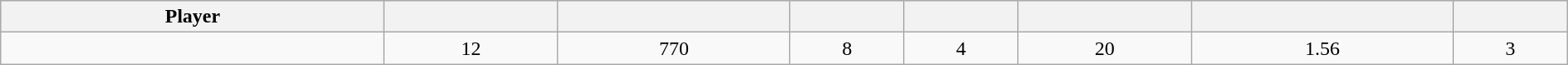<table class="wikitable sortable" style="width:100%;">
<tr style="text-align:center; background:#ddd;">
<th>Player</th>
<th></th>
<th></th>
<th></th>
<th></th>
<th></th>
<th></th>
<th></th>
</tr>
<tr align=center>
<td></td>
<td>12</td>
<td>770</td>
<td>8</td>
<td>4</td>
<td>20</td>
<td>1.56</td>
<td>3</td>
</tr>
</table>
